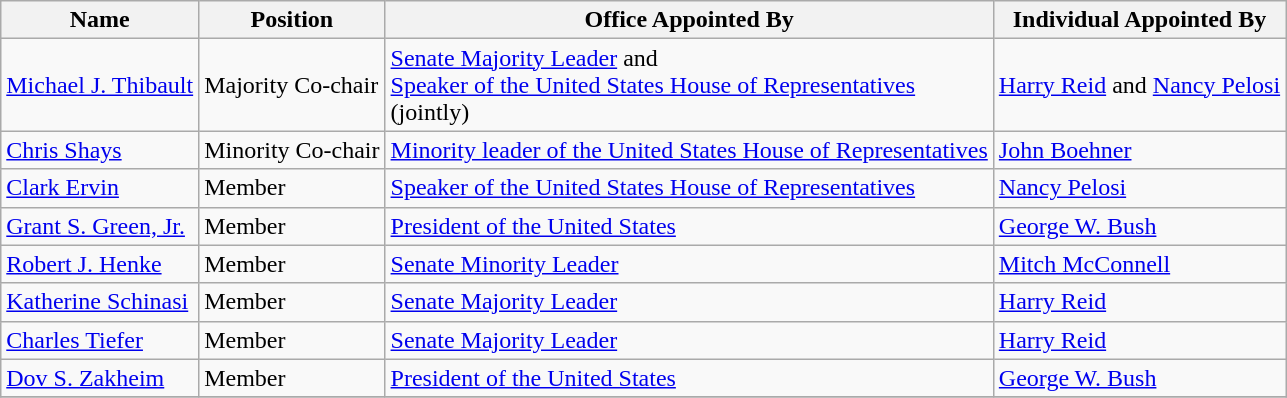<table class="wikitable">
<tr>
<th>Name</th>
<th>Position</th>
<th>Office Appointed By</th>
<th>Individual Appointed By</th>
</tr>
<tr>
<td><a href='#'>Michael J. Thibault</a></td>
<td>Majority Co-chair</td>
<td><a href='#'>Senate Majority Leader</a> and<br><a href='#'>Speaker of the United States House of Representatives</a><br>(jointly)</td>
<td><a href='#'>Harry Reid</a> and <a href='#'>Nancy Pelosi</a></td>
</tr>
<tr>
<td><a href='#'>Chris Shays</a></td>
<td>Minority Co-chair</td>
<td><a href='#'>Minority leader of the United States House of Representatives</a></td>
<td><a href='#'>John Boehner</a></td>
</tr>
<tr>
<td><a href='#'>Clark Ervin</a></td>
<td>Member</td>
<td><a href='#'>Speaker of the United States House of Representatives</a></td>
<td><a href='#'>Nancy Pelosi</a></td>
</tr>
<tr>
<td><a href='#'>Grant S. Green, Jr.</a></td>
<td>Member</td>
<td><a href='#'>President of the United States</a></td>
<td><a href='#'>George W. Bush</a></td>
</tr>
<tr>
<td><a href='#'>Robert J. Henke</a></td>
<td>Member</td>
<td><a href='#'>Senate Minority Leader</a></td>
<td><a href='#'>Mitch McConnell</a></td>
</tr>
<tr>
<td><a href='#'>Katherine Schinasi</a></td>
<td>Member</td>
<td><a href='#'>Senate Majority Leader</a></td>
<td><a href='#'>Harry Reid</a></td>
</tr>
<tr>
<td><a href='#'>Charles Tiefer</a></td>
<td>Member</td>
<td><a href='#'>Senate Majority Leader</a></td>
<td><a href='#'>Harry Reid</a></td>
</tr>
<tr>
<td><a href='#'>Dov S. Zakheim</a></td>
<td>Member</td>
<td><a href='#'>President of the United States</a></td>
<td><a href='#'>George W. Bush</a></td>
</tr>
<tr>
</tr>
</table>
